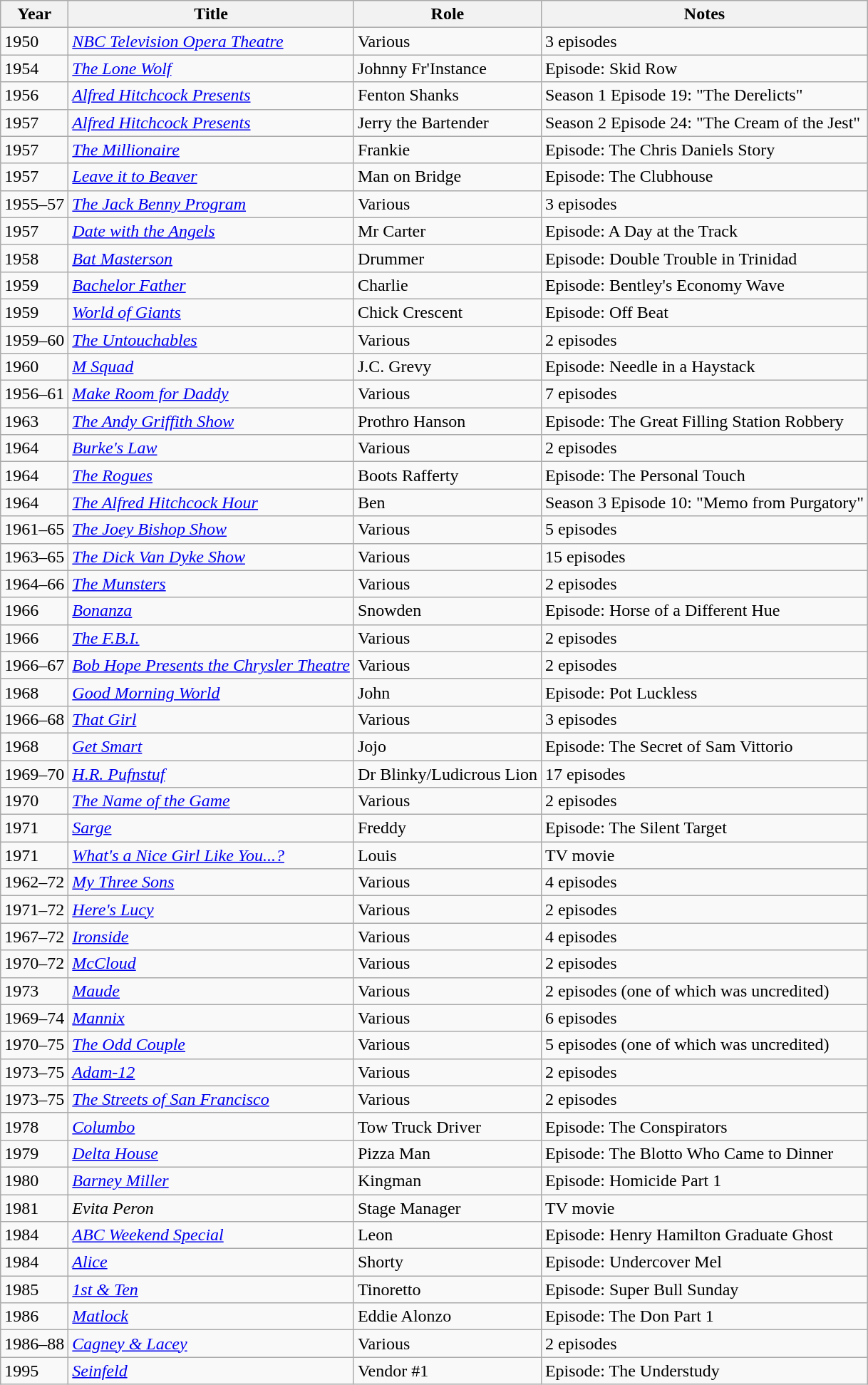<table class="wikitable">
<tr>
<th>Year</th>
<th>Title</th>
<th>Role</th>
<th>Notes</th>
</tr>
<tr>
<td>1950</td>
<td><em><a href='#'>NBC Television Opera Theatre</a></em></td>
<td>Various</td>
<td>3 episodes</td>
</tr>
<tr>
<td>1954</td>
<td><em><a href='#'>The Lone Wolf</a></em></td>
<td>Johnny Fr'Instance</td>
<td>Episode: Skid Row</td>
</tr>
<tr>
<td>1956</td>
<td><em><a href='#'>Alfred Hitchcock Presents</a></em></td>
<td>Fenton Shanks</td>
<td>Season 1 Episode 19: "The Derelicts"</td>
</tr>
<tr>
<td>1957</td>
<td><em><a href='#'>Alfred Hitchcock Presents</a></em></td>
<td>Jerry the Bartender</td>
<td>Season 2 Episode 24: "The Cream of the Jest"</td>
</tr>
<tr>
<td>1957</td>
<td><em><a href='#'>The Millionaire</a></em></td>
<td>Frankie</td>
<td>Episode: The Chris Daniels Story</td>
</tr>
<tr>
<td>1957</td>
<td><em><a href='#'>Leave it to Beaver</a></em></td>
<td>Man on Bridge</td>
<td>Episode: The Clubhouse</td>
</tr>
<tr>
<td>1955–57</td>
<td><em><a href='#'>The Jack Benny Program</a></em></td>
<td>Various</td>
<td>3 episodes</td>
</tr>
<tr>
<td>1957</td>
<td><em><a href='#'>Date with the Angels</a></em></td>
<td>Mr Carter</td>
<td>Episode: A Day at the Track</td>
</tr>
<tr>
<td>1958</td>
<td><em><a href='#'>Bat Masterson</a></em></td>
<td>Drummer</td>
<td>Episode: Double Trouble in Trinidad</td>
</tr>
<tr>
<td>1959</td>
<td><em><a href='#'>Bachelor Father</a></em></td>
<td>Charlie</td>
<td>Episode: Bentley's Economy Wave</td>
</tr>
<tr>
<td>1959</td>
<td><em><a href='#'>World of Giants</a></em></td>
<td>Chick Crescent</td>
<td>Episode: Off Beat</td>
</tr>
<tr>
<td>1959–60</td>
<td><em><a href='#'>The Untouchables</a></em></td>
<td>Various</td>
<td>2 episodes</td>
</tr>
<tr>
<td>1960</td>
<td><em><a href='#'>M Squad</a></em></td>
<td>J.C. Grevy</td>
<td>Episode: Needle in a Haystack</td>
</tr>
<tr>
<td>1956–61</td>
<td><em><a href='#'>Make Room for Daddy</a></em></td>
<td>Various</td>
<td>7 episodes</td>
</tr>
<tr>
<td>1963</td>
<td><em><a href='#'>The Andy Griffith Show</a></em></td>
<td>Prothro Hanson</td>
<td>Episode: The Great Filling Station Robbery</td>
</tr>
<tr>
<td>1964</td>
<td><em><a href='#'>Burke's Law</a></em></td>
<td>Various</td>
<td>2 episodes</td>
</tr>
<tr>
<td>1964</td>
<td><em><a href='#'>The Rogues</a></em></td>
<td>Boots Rafferty</td>
<td>Episode: The Personal Touch</td>
</tr>
<tr>
<td>1964</td>
<td><em><a href='#'>The Alfred Hitchcock Hour</a></em></td>
<td>Ben</td>
<td>Season 3 Episode 10: "Memo from Purgatory"</td>
</tr>
<tr>
<td>1961–65</td>
<td><em><a href='#'>The Joey Bishop Show</a></em></td>
<td>Various</td>
<td>5 episodes</td>
</tr>
<tr>
<td>1963–65</td>
<td><em><a href='#'>The Dick Van Dyke Show</a></em></td>
<td>Various</td>
<td>15 episodes</td>
</tr>
<tr>
<td>1964–66</td>
<td><em><a href='#'>The Munsters</a></em></td>
<td>Various</td>
<td>2 episodes</td>
</tr>
<tr>
<td>1966</td>
<td><em><a href='#'>Bonanza</a></em></td>
<td>Snowden</td>
<td>Episode: Horse of a Different Hue</td>
</tr>
<tr>
<td>1966</td>
<td><em><a href='#'>The F.B.I.</a></em></td>
<td>Various</td>
<td>2 episodes</td>
</tr>
<tr>
<td>1966–67</td>
<td><em><a href='#'>Bob Hope Presents the Chrysler Theatre</a></em></td>
<td>Various</td>
<td>2 episodes</td>
</tr>
<tr>
<td>1968</td>
<td><em><a href='#'>Good Morning World</a></em></td>
<td>John</td>
<td>Episode: Pot Luckless</td>
</tr>
<tr>
<td>1966–68</td>
<td><em><a href='#'>That Girl</a></em></td>
<td>Various</td>
<td>3 episodes</td>
</tr>
<tr>
<td>1968</td>
<td><em><a href='#'>Get Smart</a></em></td>
<td>Jojo</td>
<td>Episode: The Secret of Sam Vittorio</td>
</tr>
<tr>
<td>1969–70</td>
<td><em><a href='#'>H.R. Pufnstuf</a></em></td>
<td>Dr Blinky/Ludicrous Lion</td>
<td>17 episodes</td>
</tr>
<tr>
<td>1970</td>
<td><em><a href='#'>The Name of the Game</a></em></td>
<td>Various</td>
<td>2 episodes</td>
</tr>
<tr>
<td>1971</td>
<td><em><a href='#'>Sarge</a></em></td>
<td>Freddy</td>
<td>Episode: The Silent Target</td>
</tr>
<tr>
<td>1971</td>
<td><em><a href='#'>What's a Nice Girl Like You...?</a></em></td>
<td>Louis</td>
<td>TV movie</td>
</tr>
<tr>
<td>1962–72</td>
<td><em><a href='#'>My Three Sons</a></em></td>
<td>Various</td>
<td>4 episodes</td>
</tr>
<tr>
<td>1971–72</td>
<td><em><a href='#'>Here's Lucy</a></em></td>
<td>Various</td>
<td>2 episodes</td>
</tr>
<tr>
<td>1967–72</td>
<td><em><a href='#'>Ironside</a></em></td>
<td>Various</td>
<td>4 episodes</td>
</tr>
<tr>
<td>1970–72</td>
<td><em><a href='#'>McCloud</a></em></td>
<td>Various</td>
<td>2 episodes</td>
</tr>
<tr>
<td>1973</td>
<td><em><a href='#'>Maude</a></em></td>
<td>Various</td>
<td>2 episodes (one of which was uncredited)</td>
</tr>
<tr>
<td>1969–74</td>
<td><em><a href='#'>Mannix</a></em></td>
<td>Various</td>
<td>6 episodes</td>
</tr>
<tr>
<td>1970–75</td>
<td><em><a href='#'>The Odd Couple</a></em></td>
<td>Various</td>
<td>5 episodes (one of which was uncredited)</td>
</tr>
<tr>
<td>1973–75</td>
<td><em><a href='#'>Adam-12</a></em></td>
<td>Various</td>
<td>2 episodes</td>
</tr>
<tr>
<td>1973–75</td>
<td><em><a href='#'>The Streets of San Francisco</a></em></td>
<td>Various</td>
<td>2 episodes</td>
</tr>
<tr 1974. "Kolchak, the Night Stalker" 1 episode>
<td>1978</td>
<td><em><a href='#'>Columbo</a></em></td>
<td>Tow Truck Driver</td>
<td>Episode: The Conspirators</td>
</tr>
<tr>
<td>1979</td>
<td><em><a href='#'>Delta House</a></em></td>
<td>Pizza Man</td>
<td>Episode: The Blotto Who Came to Dinner</td>
</tr>
<tr>
<td>1980</td>
<td><em><a href='#'>Barney Miller</a></em></td>
<td>Kingman</td>
<td>Episode: Homicide Part 1</td>
</tr>
<tr>
<td>1981</td>
<td><em>Evita Peron</em></td>
<td>Stage Manager</td>
<td>TV movie</td>
</tr>
<tr>
<td>1984</td>
<td><em><a href='#'>ABC Weekend Special</a></em></td>
<td>Leon</td>
<td>Episode: Henry Hamilton Graduate Ghost</td>
</tr>
<tr>
<td>1984</td>
<td><em><a href='#'>Alice</a></em></td>
<td>Shorty</td>
<td>Episode: Undercover Mel</td>
</tr>
<tr>
<td>1985</td>
<td><em><a href='#'>1st & Ten</a></em></td>
<td>Tinoretto</td>
<td>Episode: Super Bull Sunday</td>
</tr>
<tr>
<td>1986</td>
<td><em><a href='#'>Matlock</a></em></td>
<td>Eddie Alonzo</td>
<td>Episode: The Don Part 1</td>
</tr>
<tr>
<td>1986–88</td>
<td><em><a href='#'>Cagney & Lacey</a></em></td>
<td>Various</td>
<td>2 episodes</td>
</tr>
<tr>
<td>1995</td>
<td><em><a href='#'>Seinfeld</a></em></td>
<td>Vendor #1</td>
<td>Episode: The Understudy</td>
</tr>
</table>
